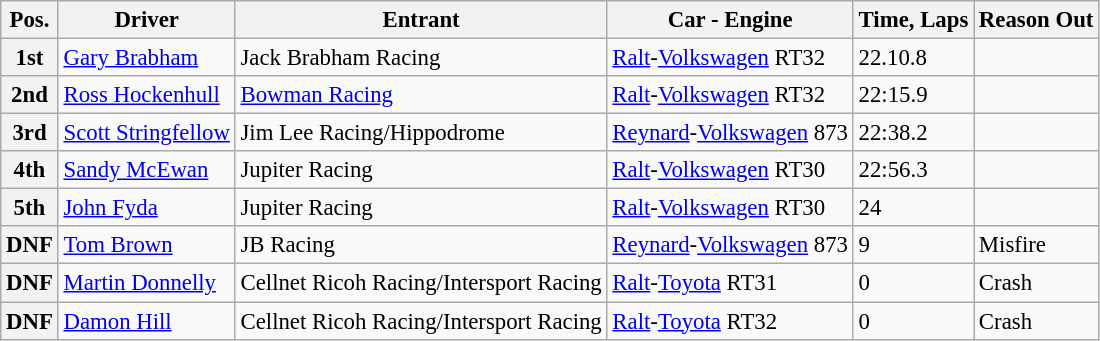<table class="wikitable" style="font-size: 95%">
<tr>
<th>Pos.</th>
<th>Driver</th>
<th>Entrant</th>
<th>Car - Engine</th>
<th>Time, Laps</th>
<th>Reason Out</th>
</tr>
<tr>
<th>1st</th>
<td> <a href='#'>Gary Brabham</a></td>
<td>Jack Brabham Racing</td>
<td><a href='#'>Ralt</a>-<a href='#'>Volkswagen</a> RT32</td>
<td>22.10.8</td>
<td></td>
</tr>
<tr>
<th>2nd</th>
<td> <a href='#'>Ross Hockenhull</a></td>
<td><a href='#'>Bowman Racing</a></td>
<td><a href='#'>Ralt</a>-<a href='#'>Volkswagen</a> RT32</td>
<td>22:15.9</td>
<td></td>
</tr>
<tr>
<th>3rd</th>
<td> <a href='#'>Scott Stringfellow</a></td>
<td>Jim Lee Racing/Hippodrome</td>
<td><a href='#'>Reynard</a>-<a href='#'>Volkswagen</a> 873</td>
<td>22:38.2</td>
<td></td>
</tr>
<tr>
<th>4th</th>
<td> <a href='#'>Sandy McEwan</a></td>
<td>Jupiter Racing</td>
<td><a href='#'>Ralt</a>-<a href='#'>Volkswagen</a> RT30</td>
<td>22:56.3</td>
<td></td>
</tr>
<tr>
<th>5th</th>
<td> <a href='#'>John Fyda</a></td>
<td>Jupiter Racing</td>
<td><a href='#'>Ralt</a>-<a href='#'>Volkswagen</a> RT30</td>
<td>24</td>
<td></td>
</tr>
<tr>
<th>DNF</th>
<td> <a href='#'>Tom Brown</a></td>
<td>JB Racing</td>
<td><a href='#'>Reynard</a>-<a href='#'>Volkswagen</a> 873</td>
<td>9</td>
<td>Misfire</td>
</tr>
<tr>
<th>DNF</th>
<td> <a href='#'>Martin Donnelly</a></td>
<td>Cellnet Ricoh Racing/Intersport Racing</td>
<td><a href='#'>Ralt</a>-<a href='#'>Toyota</a> RT31</td>
<td>0</td>
<td>Crash</td>
</tr>
<tr>
<th>DNF</th>
<td> <a href='#'>Damon Hill</a></td>
<td>Cellnet Ricoh Racing/Intersport Racing</td>
<td><a href='#'>Ralt</a>-<a href='#'>Toyota</a> RT32</td>
<td>0</td>
<td>Crash</td>
</tr>
</table>
